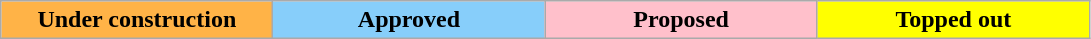<table class="wikitable" style="text-align:center; width:57.5%">
<tr>
<td style="width:90px; background:#ffb347;"><strong>Under construction</strong></td>
<td style="width:90px; background:#87cefa;"><strong>Approved</strong></td>
<td style="width:90px; background:pink;"><strong>Proposed</strong></td>
<td style="width:90px; background:#ff0;"><strong>Topped out</strong></td>
</tr>
</table>
